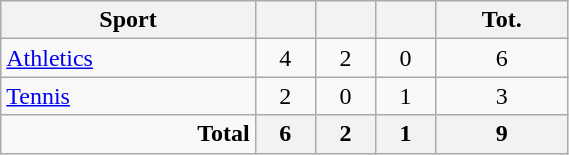<table class="wikitable" width=30% style="font-size:100%; text-align:center;">
<tr>
<th>Sport</th>
<th></th>
<th></th>
<th></th>
<th>Tot.</th>
</tr>
<tr>
<td align=left> <a href='#'>Athletics</a></td>
<td>4</td>
<td>2</td>
<td>0</td>
<td>6</td>
</tr>
<tr>
<td align=left> <a href='#'>Tennis</a></td>
<td>2</td>
<td>0</td>
<td>1</td>
<td>3</td>
</tr>
<tr>
<td align=right><strong>Total</strong></td>
<th>6</th>
<th>2</th>
<th>1</th>
<th>9</th>
</tr>
</table>
